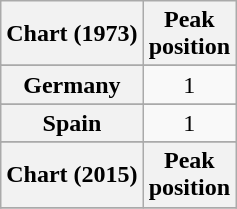<table class="wikitable sortable plainrowheaders" style="text-align:center">
<tr>
<th scope="col">Chart (1973)</th>
<th scope="col">Peak<br>position</th>
</tr>
<tr>
</tr>
<tr>
</tr>
<tr>
<th scope="row">Germany</th>
<td align="center">1</td>
</tr>
<tr>
</tr>
<tr>
</tr>
<tr>
<th scope="row">Spain</th>
<td align="center">1</td>
</tr>
<tr>
</tr>
<tr>
<th scope="col">Chart (2015)</th>
<th scope="col">Peak<br>position</th>
</tr>
<tr>
</tr>
</table>
